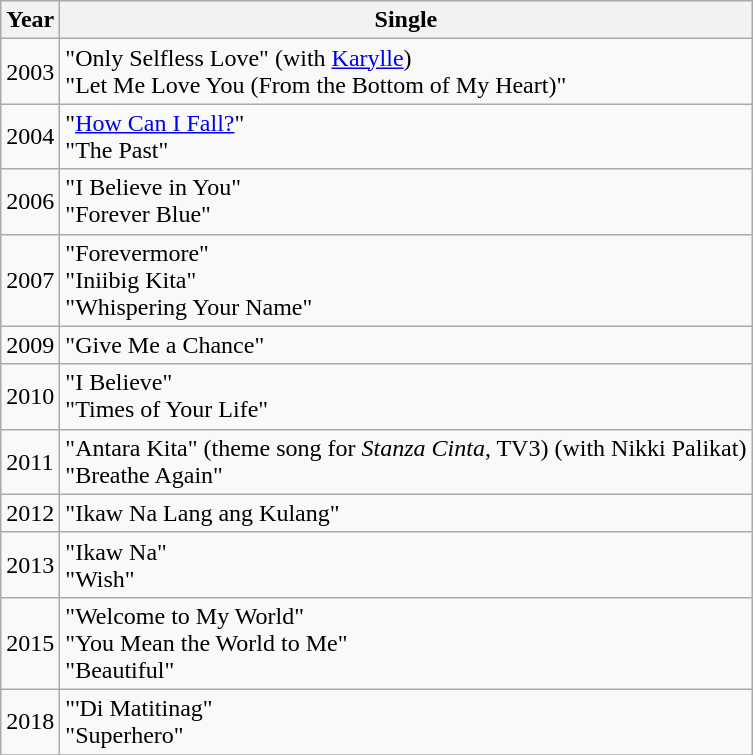<table class= "wikitable">
<tr>
<th>Year</th>
<th>Single</th>
</tr>
<tr>
<td>2003</td>
<td>"Only Selfless Love" (with <a href='#'>Karylle</a>)<br>"Let Me Love You (From the Bottom of My Heart)"</td>
</tr>
<tr>
<td>2004</td>
<td>"<a href='#'>How Can I Fall?</a>"<br>"The Past"</td>
</tr>
<tr>
<td>2006</td>
<td>"I Believe in You"<br>"Forever Blue"</td>
</tr>
<tr>
<td>2007</td>
<td>"Forevermore"<br>"Iniibig Kita"<br>"Whispering Your Name"</td>
</tr>
<tr>
<td>2009</td>
<td>"Give Me a Chance"</td>
</tr>
<tr>
<td>2010</td>
<td>"I Believe"<br>"Times of Your Life"</td>
</tr>
<tr>
<td>2011</td>
<td>"Antara Kita" (theme song for <em>Stanza Cinta</em>, TV3) (with Nikki Palikat)<br>"Breathe Again"</td>
</tr>
<tr>
<td>2012</td>
<td>"Ikaw Na Lang ang Kulang"</td>
</tr>
<tr>
<td>2013</td>
<td>"Ikaw Na"<br>"Wish"</td>
</tr>
<tr>
<td>2015</td>
<td>"Welcome to My World"<br>"You Mean the World to Me"<br>"Beautiful"</td>
</tr>
<tr>
<td>2018</td>
<td>"'Di Matitinag"<br>"Superhero"</td>
</tr>
<tr>
</tr>
</table>
